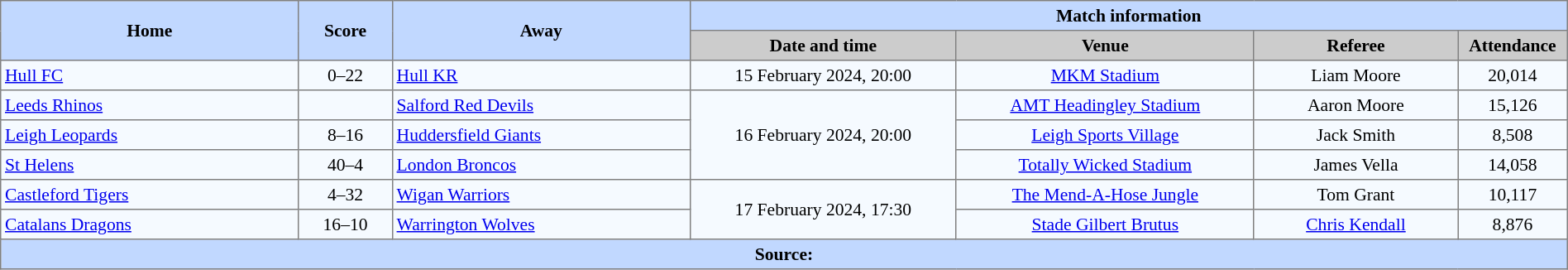<table border=1 style="border-collapse:collapse; font-size:90%; text-align:center;" cellpadding=3 cellspacing=0 width=100%>
<tr style="background:#C1D8ff;">
<th scope="col" rowspan=2 width=19%>Home</th>
<th scope="col" rowspan=2 width=6%>Score</th>
<th scope="col" rowspan=2 width=19%>Away</th>
<th colspan=4>Match information</th>
</tr>
<tr style="background:#CCCCCC;">
<th scope="col" width=17%>Date and time</th>
<th scope="col" width=19%>Venue</th>
<th scope="col" width=13%>Referee</th>
<th scope="col" width=7%>Attendance</th>
</tr>
<tr style="background:#F5FAFF;">
<td style="text-align:left;"> <a href='#'>Hull FC</a></td>
<td>0–22</td>
<td style="text-align:left;"> <a href='#'>Hull KR</a></td>
<td>15 February 2024, 20:00</td>
<td><a href='#'>MKM Stadium</a></td>
<td>Liam Moore</td>
<td>20,014</td>
</tr>
<tr style="background:#F5FAFF;">
<td style="text-align:left;"> <a href='#'>Leeds Rhinos</a></td>
<td></td>
<td style="text-align:left;"> <a href='#'>Salford Red Devils</a></td>
<td Rowspan=3>16 February 2024, 20:00</td>
<td><a href='#'>AMT Headingley Stadium</a></td>
<td>Aaron Moore</td>
<td>15,126</td>
</tr>
<tr style="background:#F5FAFF;">
<td style="text-align:left;"> <a href='#'>Leigh Leopards</a></td>
<td>8–16</td>
<td style="text-align:left;"> <a href='#'>Huddersfield Giants</a></td>
<td><a href='#'>Leigh Sports Village</a></td>
<td>Jack Smith</td>
<td>8,508</td>
</tr>
<tr style="background:#F5FAFF;">
<td style="text-align:left;"> <a href='#'>St Helens</a></td>
<td>40–4</td>
<td style="text-align:left;"> <a href='#'>London Broncos</a></td>
<td><a href='#'>Totally Wicked Stadium</a></td>
<td>James Vella</td>
<td>14,058</td>
</tr>
<tr style="background:#F5FAFF;">
<td style="text-align:left;"> <a href='#'>Castleford Tigers</a></td>
<td>4–32</td>
<td style="text-align:left;"> <a href='#'>Wigan Warriors</a></td>
<td Rowspan=2>17 February 2024, 17:30</td>
<td><a href='#'>The Mend-A-Hose Jungle</a></td>
<td>Tom Grant</td>
<td>10,117</td>
</tr>
<tr style="background:#F5FAFF;">
<td style="text-align:left;"> <a href='#'>Catalans Dragons</a></td>
<td>16–10</td>
<td style="text-align:left;"> <a href='#'>Warrington Wolves</a></td>
<td><a href='#'>Stade Gilbert Brutus</a></td>
<td><a href='#'>Chris Kendall</a></td>
<td>8,876</td>
</tr>
<tr style="background:#c1d8ff;">
<th colspan=7>Source:</th>
</tr>
</table>
